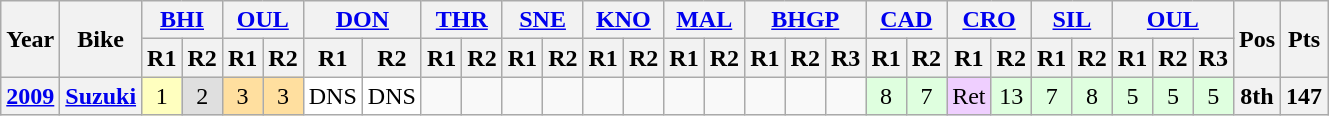<table class="wikitable" style="text-align: center;font size:85%">
<tr valign="top">
<th valign="middle" rowspan=2>Year</th>
<th valign="middle" rowspan=2>Bike</th>
<th colspan=2><a href='#'>BHI</a><br></th>
<th colspan=2><a href='#'>OUL</a><br></th>
<th colspan=2><a href='#'>DON</a><br></th>
<th colspan=2><a href='#'>THR</a><br></th>
<th colspan=2><a href='#'>SNE</a><br></th>
<th colspan=2><a href='#'>KNO</a><br></th>
<th colspan=2><a href='#'>MAL</a><br></th>
<th colspan=3><a href='#'>BHGP</a><br></th>
<th colspan=2><a href='#'>CAD</a><br></th>
<th colspan=2><a href='#'>CRO</a><br></th>
<th colspan=2><a href='#'>SIL</a><br></th>
<th colspan=3><a href='#'>OUL</a><br></th>
<th valign="middle" rowspan=2>Pos</th>
<th valign="middle" rowspan=2>Pts</th>
</tr>
<tr>
<th>R1</th>
<th>R2</th>
<th>R1</th>
<th>R2</th>
<th>R1</th>
<th>R2</th>
<th>R1</th>
<th>R2</th>
<th>R1</th>
<th>R2</th>
<th>R1</th>
<th>R2</th>
<th>R1</th>
<th>R2</th>
<th>R1</th>
<th>R2</th>
<th>R3</th>
<th>R1</th>
<th>R2</th>
<th>R1</th>
<th>R2</th>
<th>R1</th>
<th>R2</th>
<th>R1</th>
<th>R2</th>
<th>R3</th>
</tr>
<tr>
<th><a href='#'>2009</a></th>
<th><a href='#'>Suzuki</a></th>
<td style="background:#FFFFBF;">1</td>
<td style="background:#DFDFDF;">2</td>
<td style="background:#FFDF9F;">3</td>
<td style="background:#FFDF9F;">3</td>
<td style="background:#FFFFFF;">DNS</td>
<td style="background:#FFFFFF;">DNS</td>
<td></td>
<td></td>
<td></td>
<td></td>
<td></td>
<td></td>
<td></td>
<td></td>
<td></td>
<td></td>
<td></td>
<td style="background:#DFFFDF;">8</td>
<td style="background:#DFFFDF;">7</td>
<td style="background:#EFCFFF;">Ret</td>
<td style="background:#DFFFDF;">13</td>
<td style="background:#DFFFDF;">7</td>
<td style="background:#DFFFDF;">8</td>
<td style="background:#DFFFDF;">5</td>
<td style="background:#DFFFDF;">5</td>
<td style="background:#DFFFDF;">5</td>
<th>8th</th>
<th>147</th>
</tr>
</table>
